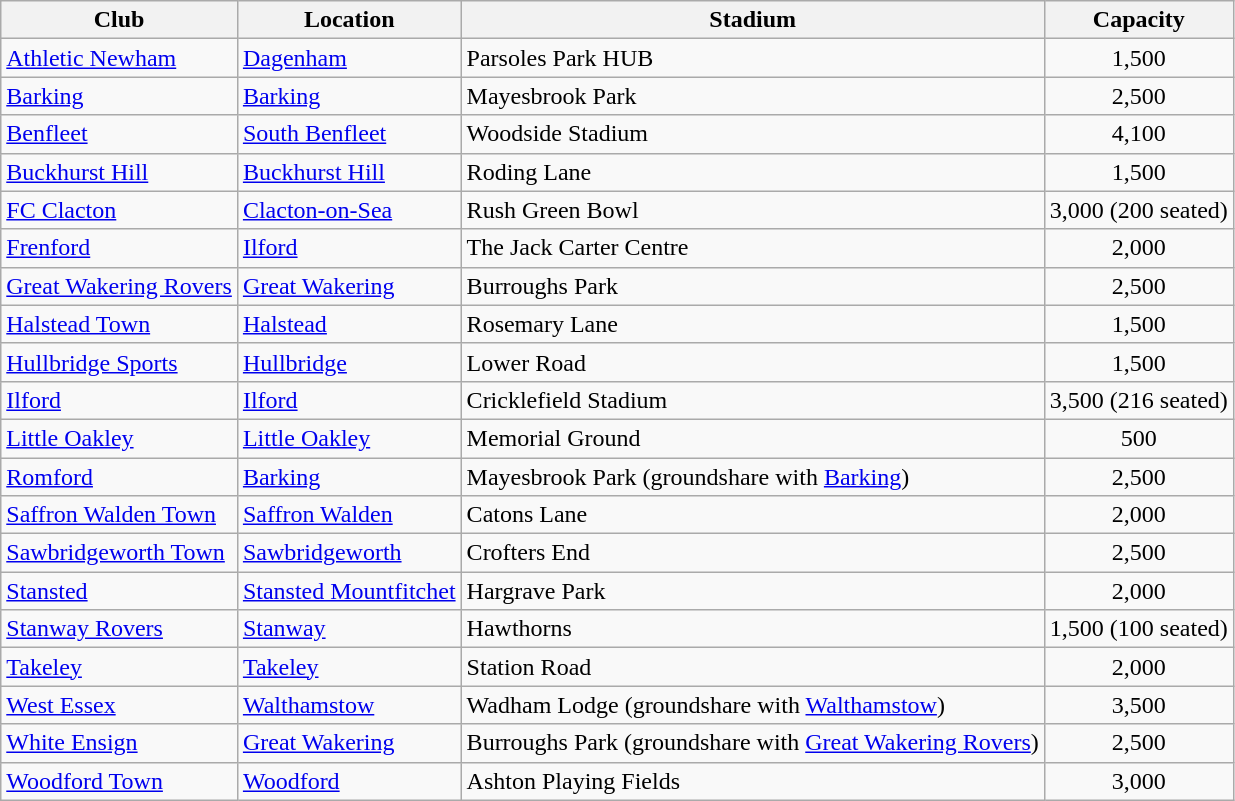<table class="wikitable sortable">
<tr>
<th>Club</th>
<th>Location</th>
<th>Stadium</th>
<th>Capacity</th>
</tr>
<tr>
<td><a href='#'>Athletic Newham</a></td>
<td><a href='#'>Dagenham</a></td>
<td>Parsoles Park HUB</td>
<td align="center">1,500</td>
</tr>
<tr>
<td><a href='#'>Barking</a></td>
<td><a href='#'>Barking</a></td>
<td>Mayesbrook Park</td>
<td align=center>2,500</td>
</tr>
<tr>
<td><a href='#'>Benfleet</a></td>
<td><a href='#'>South Benfleet</a></td>
<td>Woodside Stadium</td>
<td align=center>4,100</td>
</tr>
<tr>
<td><a href='#'>Buckhurst Hill</a></td>
<td><a href='#'>Buckhurst Hill</a></td>
<td>Roding Lane</td>
<td align=center>1,500</td>
</tr>
<tr>
<td><a href='#'>FC Clacton</a></td>
<td><a href='#'>Clacton-on-Sea</a></td>
<td>Rush Green Bowl</td>
<td align="center">3,000 (200 seated)</td>
</tr>
<tr>
<td><a href='#'>Frenford</a></td>
<td><a href='#'>Ilford</a></td>
<td>The Jack Carter Centre</td>
<td align=center>2,000</td>
</tr>
<tr>
<td><a href='#'>Great Wakering Rovers</a></td>
<td><a href='#'>Great Wakering</a></td>
<td>Burroughs Park</td>
<td align=center>2,500</td>
</tr>
<tr>
<td><a href='#'>Halstead Town</a></td>
<td><a href='#'>Halstead</a></td>
<td>Rosemary Lane</td>
<td align=center>1,500</td>
</tr>
<tr>
<td><a href='#'>Hullbridge Sports</a></td>
<td><a href='#'>Hullbridge</a></td>
<td>Lower Road</td>
<td align=center>1,500</td>
</tr>
<tr>
<td><a href='#'>Ilford</a></td>
<td><a href='#'>Ilford</a></td>
<td>Cricklefield Stadium</td>
<td align=center>3,500 (216 seated)</td>
</tr>
<tr>
<td><a href='#'>Little Oakley</a></td>
<td><a href='#'>Little Oakley</a></td>
<td>Memorial Ground</td>
<td align=center>500</td>
</tr>
<tr>
<td><a href='#'>Romford</a></td>
<td><a href='#'>Barking</a></td>
<td>Mayesbrook Park (groundshare with <a href='#'>Barking</a>)</td>
<td align=center>2,500</td>
</tr>
<tr>
<td><a href='#'>Saffron Walden Town</a></td>
<td><a href='#'>Saffron Walden</a></td>
<td>Catons Lane</td>
<td align=center>2,000</td>
</tr>
<tr>
<td><a href='#'>Sawbridgeworth Town</a></td>
<td><a href='#'>Sawbridgeworth</a></td>
<td>Crofters End</td>
<td align=center>2,500</td>
</tr>
<tr>
<td><a href='#'>Stansted</a></td>
<td><a href='#'>Stansted Mountfitchet</a></td>
<td>Hargrave Park</td>
<td align=center>2,000</td>
</tr>
<tr>
<td><a href='#'>Stanway Rovers</a></td>
<td><a href='#'>Stanway</a></td>
<td>Hawthorns</td>
<td align=center>1,500 (100 seated)</td>
</tr>
<tr>
<td><a href='#'>Takeley</a></td>
<td><a href='#'>Takeley</a></td>
<td>Station Road</td>
<td align=center>2,000</td>
</tr>
<tr>
<td><a href='#'>West Essex</a></td>
<td><a href='#'>Walthamstow</a></td>
<td>Wadham Lodge (groundshare with <a href='#'>Walthamstow</a>)</td>
<td align="center">3,500</td>
</tr>
<tr>
<td><a href='#'>White Ensign</a></td>
<td><a href='#'>Great Wakering</a></td>
<td>Burroughs Park (groundshare with <a href='#'>Great Wakering Rovers</a>)</td>
<td align=center>2,500</td>
</tr>
<tr>
<td><a href='#'>Woodford Town</a></td>
<td><a href='#'>Woodford</a></td>
<td>Ashton Playing Fields</td>
<td align=center>3,000</td>
</tr>
</table>
